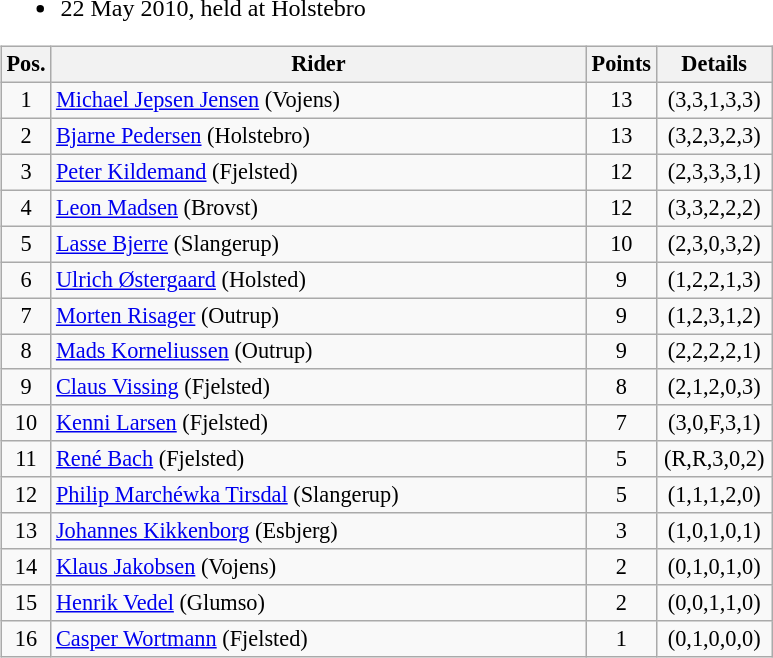<table width=100%>
<tr>
<td width=50% valign=top><br><ul><li>22 May 2010, held at Holstebro</li></ul><table class=wikitable style="font-size:93%;">
<tr>
<th width=25px>Pos.</th>
<th width=350px>Rider</th>
<th width=40px>Points</th>
<th width=70px>Details</th>
</tr>
<tr align=center>
<td>1</td>
<td align=left><a href='#'>Michael Jepsen Jensen</a> (Vojens)</td>
<td>13</td>
<td>(3,3,1,3,3)</td>
</tr>
<tr align=center>
<td>2</td>
<td align=left><a href='#'>Bjarne Pedersen</a> (Holstebro)</td>
<td>13</td>
<td>(3,2,3,2,3)</td>
</tr>
<tr align=center>
<td>3</td>
<td align=left><a href='#'>Peter Kildemand</a> (Fjelsted)</td>
<td>12</td>
<td>(2,3,3,3,1)</td>
</tr>
<tr align=center>
<td>4</td>
<td align=left><a href='#'>Leon Madsen</a> (Brovst)</td>
<td>12</td>
<td>(3,3,2,2,2)</td>
</tr>
<tr align=center>
<td>5</td>
<td align=left><a href='#'>Lasse Bjerre</a> (Slangerup)</td>
<td>10</td>
<td>(2,3,0,3,2)</td>
</tr>
<tr align=center>
<td>6</td>
<td align=left><a href='#'>Ulrich Østergaard</a> (Holsted)</td>
<td>9</td>
<td>(1,2,2,1,3)</td>
</tr>
<tr align=center>
<td>7</td>
<td align=left><a href='#'>Morten Risager</a> (Outrup)</td>
<td>9</td>
<td>(1,2,3,1,2)</td>
</tr>
<tr align=center>
<td>8</td>
<td align=left><a href='#'>Mads Korneliussen</a> (Outrup)</td>
<td>9</td>
<td>(2,2,2,2,1)</td>
</tr>
<tr align=center>
<td>9</td>
<td align=left><a href='#'>Claus Vissing</a> (Fjelsted)</td>
<td>8</td>
<td>(2,1,2,0,3)</td>
</tr>
<tr align=center>
<td>10</td>
<td align=left><a href='#'>Kenni Larsen</a> (Fjelsted)</td>
<td>7</td>
<td>(3,0,F,3,1)</td>
</tr>
<tr align=center>
<td>11</td>
<td align=left><a href='#'>René Bach</a> (Fjelsted)</td>
<td>5</td>
<td>(R,R,3,0,2)</td>
</tr>
<tr align=center>
<td>12</td>
<td align=left><a href='#'>Philip Marchéwka Tirsdal</a> (Slangerup)</td>
<td>5</td>
<td>(1,1,1,2,0)</td>
</tr>
<tr align=center>
<td>13</td>
<td align=left><a href='#'>Johannes Kikkenborg</a> (Esbjerg)</td>
<td>3</td>
<td>(1,0,1,0,1)</td>
</tr>
<tr align=center>
<td>14</td>
<td align=left><a href='#'>Klaus Jakobsen</a> (Vojens)</td>
<td>2</td>
<td>(0,1,0,1,0)</td>
</tr>
<tr align=center>
<td>15</td>
<td align=left><a href='#'>Henrik Vedel</a> (Glumso)</td>
<td>2</td>
<td>(0,0,1,1,0)</td>
</tr>
<tr align=center>
<td>16</td>
<td align=left><a href='#'>Casper Wortmann</a> (Fjelsted)</td>
<td>1</td>
<td>(0,1,0,0,0)</td>
</tr>
</table>
</td>
</tr>
<tr>
<td valign=top></td>
</tr>
</table>
